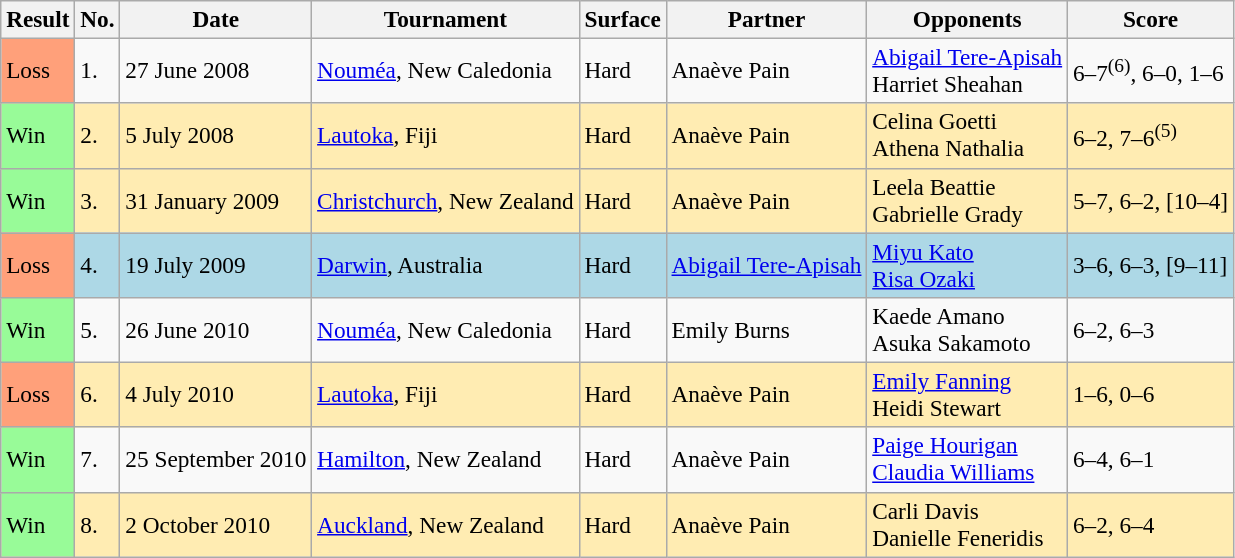<table class="sortable wikitable" style="font-size:97%;">
<tr>
<th>Result</th>
<th>No.</th>
<th>Date</th>
<th>Tournament</th>
<th>Surface</th>
<th>Partner</th>
<th>Opponents</th>
<th class="unsortable">Score</th>
</tr>
<tr>
<td style="background:#ffa07a;">Loss</td>
<td>1.</td>
<td>27 June 2008</td>
<td><a href='#'>Nouméa</a>, New Caledonia</td>
<td>Hard</td>
<td> Anaève Pain</td>
<td> <a href='#'>Abigail Tere-Apisah</a> <br>  Harriet Sheahan</td>
<td>6–7<sup>(6)</sup>, 6–0, 1–6</td>
</tr>
<tr bgcolor=#ffecb2>
<td style="background:#98fb98;">Win</td>
<td>2.</td>
<td>5 July 2008</td>
<td><a href='#'>Lautoka</a>, Fiji</td>
<td>Hard</td>
<td> Anaève Pain</td>
<td> Celina Goetti <br>  Athena Nathalia</td>
<td>6–2, 7–6<sup>(5)</sup></td>
</tr>
<tr bgcolor=#ffecb2>
<td style="background:#98fb98;">Win</td>
<td>3.</td>
<td>31 January 2009</td>
<td><a href='#'>Christchurch</a>, New Zealand</td>
<td>Hard</td>
<td> Anaève Pain</td>
<td> Leela Beattie <br>  Gabrielle Grady</td>
<td>5–7, 6–2, [10–4]</td>
</tr>
<tr bgcolor="lightblue">
<td style="background:#ffa07a;">Loss</td>
<td>4.</td>
<td>19 July 2009</td>
<td><a href='#'>Darwin</a>, Australia</td>
<td>Hard</td>
<td> <a href='#'>Abigail Tere-Apisah</a></td>
<td> <a href='#'>Miyu Kato</a> <br>  <a href='#'>Risa Ozaki</a></td>
<td>3–6, 6–3, [9–11]</td>
</tr>
<tr>
<td style="background:#98fb98;">Win</td>
<td>5.</td>
<td>26 June 2010</td>
<td><a href='#'>Nouméa</a>, New Caledonia</td>
<td>Hard</td>
<td> Emily Burns</td>
<td> Kaede Amano <br>  Asuka Sakamoto</td>
<td>6–2, 6–3</td>
</tr>
<tr bgcolor=#ffecb2>
<td style="background:#ffa07a;">Loss</td>
<td>6.</td>
<td>4 July 2010</td>
<td><a href='#'>Lautoka</a>, Fiji</td>
<td>Hard</td>
<td> Anaève Pain</td>
<td> <a href='#'>Emily Fanning</a> <br>  Heidi Stewart</td>
<td>1–6, 0–6</td>
</tr>
<tr>
<td style="background:#98fb98;">Win</td>
<td>7.</td>
<td>25 September 2010</td>
<td><a href='#'>Hamilton</a>, New Zealand</td>
<td>Hard</td>
<td> Anaève Pain</td>
<td> <a href='#'>Paige Hourigan</a> <br>  <a href='#'>Claudia Williams</a></td>
<td>6–4, 6–1</td>
</tr>
<tr bgcolor=#ffecb2>
<td style="background:#98fb98;">Win</td>
<td>8.</td>
<td>2 October 2010</td>
<td><a href='#'>Auckland</a>, New Zealand</td>
<td>Hard</td>
<td> Anaève Pain</td>
<td> Carli Davis <br>  Danielle Feneridis</td>
<td>6–2, 6–4</td>
</tr>
</table>
